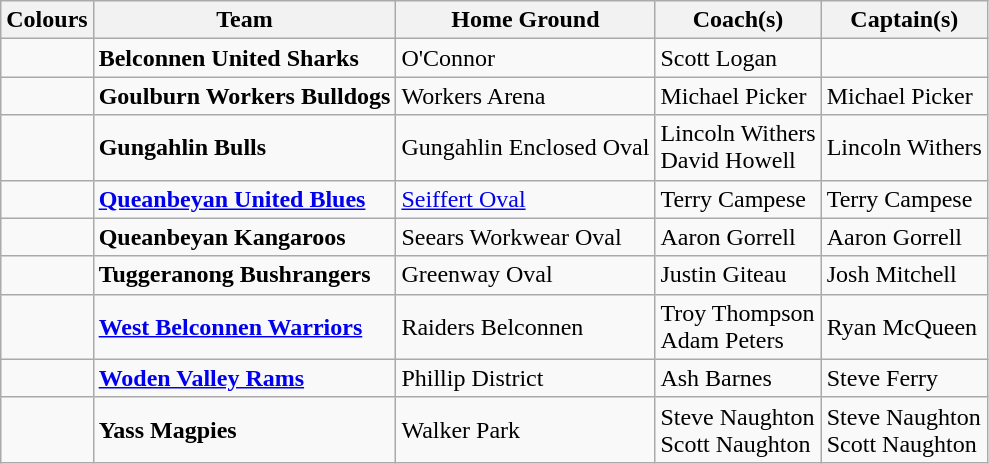<table class="wikitable">
<tr>
<th>Colours</th>
<th>Team</th>
<th>Home Ground</th>
<th>Coach(s)</th>
<th>Captain(s)</th>
</tr>
<tr>
<td></td>
<td><strong>Belconnen United Sharks</strong></td>
<td>O'Connor</td>
<td>Scott Logan</td>
<td></td>
</tr>
<tr>
<td></td>
<td><strong>Goulburn Workers Bulldogs</strong></td>
<td>Workers Arena</td>
<td>Michael Picker</td>
<td>Michael Picker</td>
</tr>
<tr>
<td></td>
<td><strong>Gungahlin Bulls</strong></td>
<td>Gungahlin Enclosed Oval</td>
<td>Lincoln Withers<br>David Howell</td>
<td>Lincoln Withers</td>
</tr>
<tr>
<td></td>
<td><a href='#'><strong>Queanbeyan United Blues</strong></a></td>
<td><a href='#'>Seiffert Oval</a></td>
<td>Terry Campese</td>
<td>Terry Campese</td>
</tr>
<tr>
<td></td>
<td><strong>Queanbeyan Kangaroos</strong></td>
<td>Seears Workwear Oval</td>
<td>Aaron Gorrell</td>
<td>Aaron Gorrell</td>
</tr>
<tr>
<td></td>
<td><strong>Tuggeranong Bushrangers</strong></td>
<td>Greenway Oval</td>
<td>Justin Giteau</td>
<td>Josh Mitchell</td>
</tr>
<tr>
<td></td>
<td><strong><a href='#'>West Belconnen Warriors</a></strong></td>
<td>Raiders Belconnen</td>
<td>Troy Thompson<br>Adam Peters</td>
<td>Ryan McQueen</td>
</tr>
<tr>
<td></td>
<td><strong><a href='#'>Woden Valley Rams</a></strong></td>
<td>Phillip District</td>
<td>Ash Barnes</td>
<td>Steve Ferry</td>
</tr>
<tr>
<td></td>
<td><strong>Yass Magpies</strong></td>
<td>Walker Park</td>
<td>Steve Naughton<br>Scott Naughton</td>
<td>Steve Naughton<br>Scott Naughton</td>
</tr>
</table>
